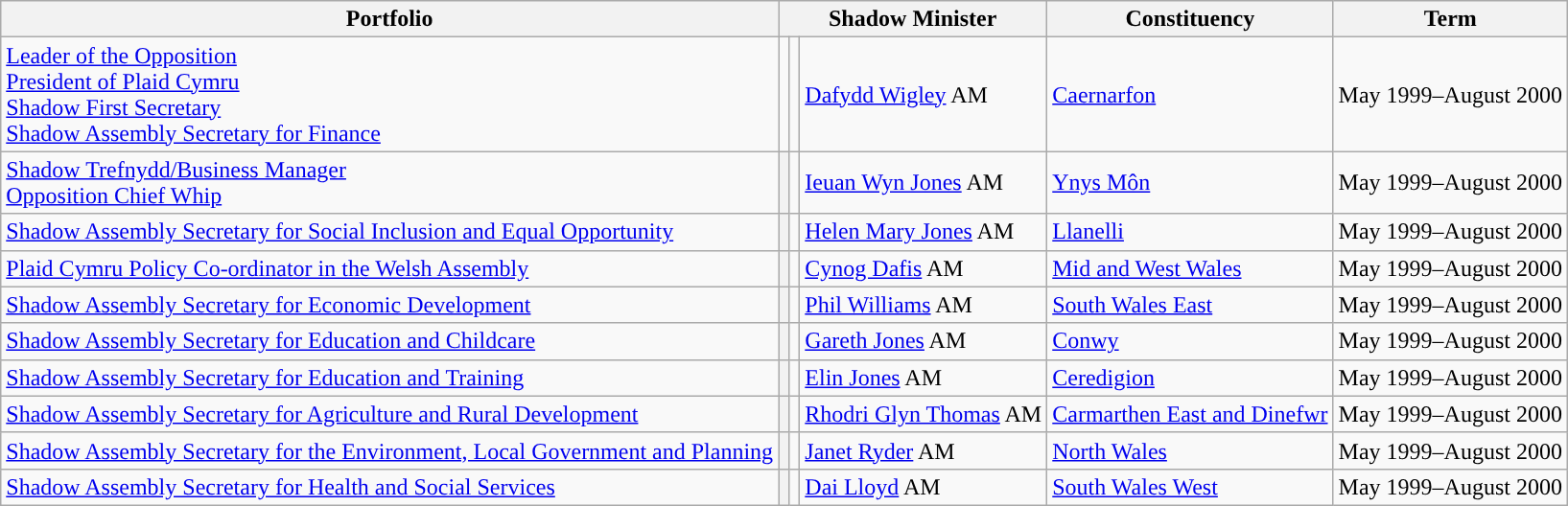<table class="wikitable">
<tr>
<th colspan="1">Portfolio</th>
<th colspan="3">Shadow Minister</th>
<th colspan="1">Constituency</th>
<th colspan="1">Term</th>
</tr>
<tr>
<td><a href='#'>Leader of the Opposition</a><br><a href='#'>President of Plaid Cymru</a><br><a href='#'>Shadow First Secretary</a><br><a href='#'>Shadow Assembly Secretary for Finance</a></td>
<td style="background: "></td>
<td></td>
<td><a href='#'>Dafydd Wigley</a> AM</td>
<td><a href='#'>Caernarfon</a></td>
<td>May 1999–August 2000</td>
</tr>
<tr>
<td><a href='#'>Shadow Trefnydd/Business Manager</a><br><a href='#'>Opposition Chief Whip</a></td>
<th style="background: "></th>
<td></td>
<td><a href='#'>Ieuan Wyn Jones</a> AM</td>
<td><a href='#'>Ynys Môn</a></td>
<td>May 1999–August 2000</td>
</tr>
<tr>
<td><a href='#'>Shadow Assembly Secretary for Social Inclusion and Equal Opportunity</a></td>
<th style="background-color: "></th>
<td></td>
<td><a href='#'>Helen Mary Jones</a> AM</td>
<td><a href='#'>Llanelli</a></td>
<td>May 1999–August 2000</td>
</tr>
<tr>
<td><a href='#'>Plaid Cymru Policy Co-ordinator in the Welsh Assembly</a></td>
<th style="background-color: "></th>
<td></td>
<td><a href='#'>Cynog Dafis</a> AM</td>
<td><a href='#'>Mid and West Wales</a></td>
<td>May 1999–August 2000</td>
</tr>
<tr>
<td><a href='#'>Shadow Assembly Secretary for Economic Development</a></td>
<th style="background-color: "></th>
<td></td>
<td><a href='#'>Phil Williams</a> AM</td>
<td><a href='#'>South Wales East</a></td>
<td>May 1999–August 2000</td>
</tr>
<tr>
<td><a href='#'>Shadow Assembly Secretary for Education and Childcare</a></td>
<th style="background-color: "></th>
<td></td>
<td><a href='#'>Gareth Jones</a> AM</td>
<td><a href='#'>Conwy</a></td>
<td>May 1999–August 2000</td>
</tr>
<tr>
<td><a href='#'>Shadow Assembly Secretary for Education and Training</a></td>
<th style="background-color: "></th>
<td></td>
<td><a href='#'>Elin Jones</a> AM</td>
<td><a href='#'>Ceredigion</a></td>
<td>May 1999–August 2000</td>
</tr>
<tr>
<td><a href='#'>Shadow Assembly Secretary for Agriculture and Rural Development</a></td>
<th style="background-color: "></th>
<td></td>
<td><a href='#'>Rhodri Glyn Thomas</a> AM</td>
<td><a href='#'>Carmarthen East and Dinefwr</a></td>
<td>May 1999–August 2000</td>
</tr>
<tr>
<td><a href='#'>Shadow Assembly Secretary for the Environment, Local Government and Planning</a></td>
<th style="background-color: "></th>
<td></td>
<td><a href='#'>Janet Ryder</a> AM</td>
<td><a href='#'>North Wales</a></td>
<td>May 1999–August 2000</td>
</tr>
<tr>
<td><a href='#'>Shadow Assembly Secretary for Health and Social Services</a></td>
<th style="background-color: "></th>
<td></td>
<td><a href='#'>Dai Lloyd</a> AM</td>
<td><a href='#'>South Wales West</a></td>
<td>May 1999–August 2000</td>
</tr>
</table>
